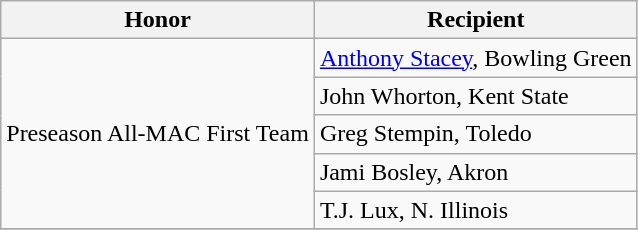<table class="wikitable" border="1">
<tr>
<th>Honor</th>
<th>Recipient</th>
</tr>
<tr>
<td rowspan=5 valign=middle>Preseason All-MAC First Team</td>
<td><a href='#'>Anthony Stacey</a>, Bowling Green</td>
</tr>
<tr>
<td>John Whorton, Kent State</td>
</tr>
<tr>
<td>Greg Stempin, Toledo</td>
</tr>
<tr>
<td>Jami Bosley, Akron</td>
</tr>
<tr>
<td>T.J. Lux, N. Illinois</td>
</tr>
<tr>
</tr>
</table>
